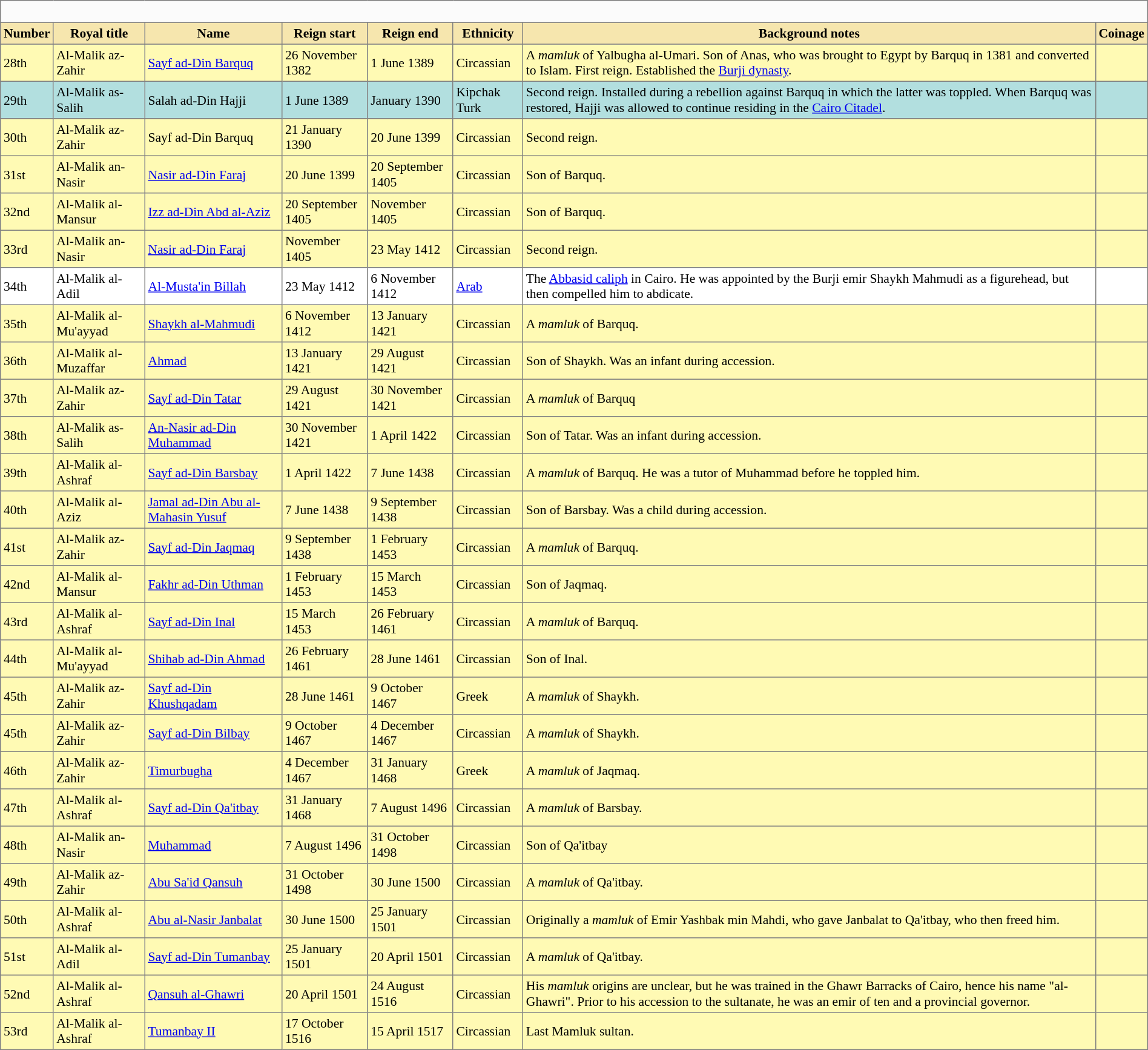<table class="nowraplinks" cellspacing="0" cellpadding="3" rules="all" style="background:#fbfbfb; border-style: solid; border-width: 1px; font-size:90%; empty-cells:show; border-collapse:collapse">
<tr>
<th colspan="11"><br>

</th>
</tr>
<tr>
</tr>
<tr style="background:#f6e6ae;">
<th>Number</th>
<th>Royal title</th>
<th>Name</th>
<th>Reign start</th>
<th>Reign end</th>
<th>Ethnicity</th>
<th>Background notes</th>
<th>Coinage</th>
</tr>
<tr>
</tr>
<tr bgcolor="#fffab4">
<td>28th</td>
<td>Al-Malik az-Zahir</td>
<td><a href='#'>Sayf ad-Din Barquq</a></td>
<td>26 November 1382</td>
<td>1 June 1389</td>
<td>Circassian</td>
<td>A <em>mamluk</em> of Yalbugha al-Umari. Son of Anas, who was brought to Egypt by Barquq in 1381 and converted to Islam. First reign. Established the <a href='#'>Burji dynasty</a>.</td>
<td></td>
</tr>
<tr bgcolor="#b2dfdf">
<td>29th</td>
<td>Al-Malik as-Salih</td>
<td>Salah ad-Din Hajji</td>
<td>1 June 1389</td>
<td>January 1390</td>
<td>Kipchak Turk</td>
<td>Second reign. Installed during a rebellion against Barquq in which the latter was toppled. When Barquq was restored, Hajji was allowed to continue residing in the <a href='#'>Cairo Citadel</a>.</td>
<td></td>
</tr>
<tr bgcolor="#fffab4">
<td>30th</td>
<td>Al-Malik az-Zahir</td>
<td>Sayf ad-Din Barquq</td>
<td>21 January 1390</td>
<td>20 June 1399</td>
<td>Circassian</td>
<td>Second reign.</td>
<td></td>
</tr>
<tr bgcolor="#fffab4">
<td>31st</td>
<td>Al-Malik an-Nasir</td>
<td><a href='#'>Nasir ad-Din Faraj</a></td>
<td>20 June 1399</td>
<td>20 September 1405</td>
<td>Circassian</td>
<td>Son of Barquq.</td>
<td></td>
</tr>
<tr bgcolor="#fffab4">
<td>32nd</td>
<td>Al-Malik al-Mansur</td>
<td><a href='#'>Izz ad-Din Abd al-Aziz</a></td>
<td>20 September 1405</td>
<td>November 1405</td>
<td>Circassian</td>
<td>Son of Barquq.</td>
<td></td>
</tr>
<tr bgcolor="#fffab4">
<td>33rd</td>
<td>Al-Malik an-Nasir</td>
<td><a href='#'>Nasir ad-Din Faraj</a></td>
<td>November 1405</td>
<td>23 May 1412</td>
<td>Circassian</td>
<td>Second reign.</td>
<td></td>
</tr>
<tr bgcolor="#ffffff">
<td>34th</td>
<td>Al-Malik al-Adil</td>
<td><a href='#'>Al-Musta'in Billah</a></td>
<td>23 May 1412</td>
<td>6 November 1412</td>
<td><a href='#'>Arab</a></td>
<td>The <a href='#'>Abbasid caliph</a> in Cairo. He was appointed by the Burji emir Shaykh Mahmudi as a figurehead, but then compelled him to abdicate.</td>
<td></td>
</tr>
<tr bgcolor="#fffab4">
<td>35th</td>
<td>Al-Malik al-Mu'ayyad</td>
<td><a href='#'>Shaykh al-Mahmudi</a></td>
<td>6 November 1412</td>
<td>13 January 1421</td>
<td>Circassian</td>
<td>A <em>mamluk</em> of Barquq.</td>
<td></td>
</tr>
<tr bgcolor="#fffab4">
<td>36th</td>
<td>Al-Malik al-Muzaffar</td>
<td><a href='#'>Ahmad</a></td>
<td>13 January 1421</td>
<td>29 August 1421</td>
<td>Circassian</td>
<td>Son of Shaykh. Was an infant during accession.</td>
<td></td>
</tr>
<tr bgcolor="#fffab4">
<td>37th</td>
<td>Al-Malik az-Zahir</td>
<td><a href='#'>Sayf ad-Din Tatar</a></td>
<td>29 August 1421</td>
<td>30 November 1421</td>
<td>Circassian</td>
<td>A <em>mamluk</em> of Barquq</td>
<td></td>
</tr>
<tr bgcolor="#fffab4">
<td>38th</td>
<td>Al-Malik as-Salih</td>
<td><a href='#'>An-Nasir ad-Din Muhammad</a></td>
<td>30 November 1421</td>
<td>1 April 1422</td>
<td>Circassian</td>
<td>Son of Tatar. Was an infant during accession.</td>
<td></td>
</tr>
<tr bgcolor="#fffab4">
<td>39th</td>
<td>Al-Malik al-Ashraf</td>
<td><a href='#'>Sayf ad-Din Barsbay</a></td>
<td>1 April 1422</td>
<td>7 June 1438</td>
<td>Circassian</td>
<td>A <em>mamluk</em> of Barquq. He was a tutor of Muhammad before he toppled him.</td>
<td></td>
</tr>
<tr bgcolor="#fffab4">
<td>40th</td>
<td>Al-Malik al-Aziz</td>
<td><a href='#'>Jamal ad-Din Abu al-Mahasin Yusuf</a></td>
<td>7 June 1438</td>
<td>9 September 1438</td>
<td>Circassian</td>
<td>Son of Barsbay. Was a child during accession.</td>
<td></td>
</tr>
<tr bgcolor="#fffab4">
<td>41st</td>
<td>Al-Malik az-Zahir</td>
<td><a href='#'>Sayf ad-Din Jaqmaq</a></td>
<td>9 September 1438</td>
<td>1 February 1453</td>
<td>Circassian</td>
<td>A <em>mamluk</em> of Barquq.</td>
<td></td>
</tr>
<tr bgcolor="#fffab4">
<td>42nd</td>
<td>Al-Malik al-Mansur</td>
<td><a href='#'>Fakhr ad-Din Uthman</a></td>
<td>1 February 1453</td>
<td>15 March 1453</td>
<td>Circassian</td>
<td>Son of Jaqmaq.</td>
<td></td>
</tr>
<tr bgcolor="#fffab4">
<td>43rd</td>
<td>Al-Malik al-Ashraf</td>
<td><a href='#'>Sayf ad-Din Inal</a></td>
<td>15 March 1453</td>
<td>26 February 1461</td>
<td>Circassian</td>
<td>A <em>mamluk</em> of Barquq.</td>
<td></td>
</tr>
<tr bgcolor="#fffab4">
<td>44th</td>
<td>Al-Malik al-Mu'ayyad</td>
<td><a href='#'>Shihab ad-Din Ahmad</a></td>
<td>26 February 1461</td>
<td>28 June 1461</td>
<td>Circassian</td>
<td>Son of Inal.</td>
<td></td>
</tr>
<tr bgcolor="#fffab4">
<td>45th</td>
<td>Al-Malik az-Zahir</td>
<td><a href='#'>Sayf ad-Din Khushqadam</a></td>
<td>28 June 1461</td>
<td>9 October 1467</td>
<td>Greek</td>
<td>A <em>mamluk</em> of Shaykh.</td>
<td></td>
</tr>
<tr bgcolor="#fffab4">
<td>45th</td>
<td>Al-Malik az-Zahir</td>
<td><a href='#'>Sayf ad-Din Bilbay</a></td>
<td>9 October 1467</td>
<td>4 December 1467</td>
<td>Circassian</td>
<td>A <em>mamluk</em> of Shaykh.</td>
<td></td>
</tr>
<tr bgcolor="#fffab4">
<td>46th</td>
<td>Al-Malik az-Zahir</td>
<td><a href='#'>Timurbugha</a></td>
<td>4 December 1467</td>
<td>31 January 1468</td>
<td>Greek</td>
<td>A <em>mamluk</em> of Jaqmaq.</td>
<td></td>
</tr>
<tr bgcolor="#fffab4">
<td>47th</td>
<td>Al-Malik al-Ashraf</td>
<td><a href='#'>Sayf ad-Din Qa'itbay</a></td>
<td>31 January 1468</td>
<td>7 August 1496</td>
<td>Circassian</td>
<td>A <em>mamluk</em> of Barsbay.</td>
<td></td>
</tr>
<tr bgcolor="#fffab4">
<td>48th</td>
<td>Al-Malik an-Nasir</td>
<td><a href='#'>Muhammad</a></td>
<td>7 August 1496</td>
<td>31 October 1498</td>
<td>Circassian</td>
<td>Son of Qa'itbay</td>
<td></td>
</tr>
<tr bgcolor="#fffab4">
<td>49th</td>
<td>Al-Malik az-Zahir</td>
<td><a href='#'>Abu Sa'id Qansuh</a></td>
<td>31 October 1498</td>
<td>30 June 1500</td>
<td>Circassian</td>
<td>A <em>mamluk</em> of Qa'itbay.</td>
<td></td>
</tr>
<tr bgcolor="#fffab4">
<td>50th</td>
<td>Al-Malik al-Ashraf</td>
<td><a href='#'>Abu al-Nasir Janbalat</a></td>
<td>30 June 1500</td>
<td>25 January 1501</td>
<td>Circassian</td>
<td>Originally a <em>mamluk</em> of Emir Yashbak min Mahdi, who gave Janbalat to Qa'itbay, who then freed him.</td>
<td></td>
</tr>
<tr bgcolor="#fffab4">
<td>51st</td>
<td>Al-Malik al-Adil</td>
<td><a href='#'>Sayf ad-Din Tumanbay</a></td>
<td>25 January 1501</td>
<td>20 April 1501</td>
<td>Circassian</td>
<td>A <em>mamluk</em> of Qa'itbay.</td>
<td></td>
</tr>
<tr bgcolor="#fffab4">
<td>52nd</td>
<td>Al-Malik al-Ashraf</td>
<td><a href='#'>Qansuh al-Ghawri</a></td>
<td>20 April 1501</td>
<td>24 August 1516</td>
<td>Circassian</td>
<td>His <em>mamluk</em> origins are unclear, but he was trained in the Ghawr Barracks of Cairo, hence his name "al-Ghawri". Prior to his accession to the sultanate, he was an emir of ten and a provincial governor.</td>
<td></td>
</tr>
<tr bgcolor="#fffab4">
<td>53rd</td>
<td>Al-Malik al-Ashraf</td>
<td><a href='#'>Tumanbay II</a></td>
<td>17 October 1516</td>
<td>15 April 1517</td>
<td>Circassian</td>
<td>Last Mamluk sultan.</td>
<td></td>
</tr>
</table>
